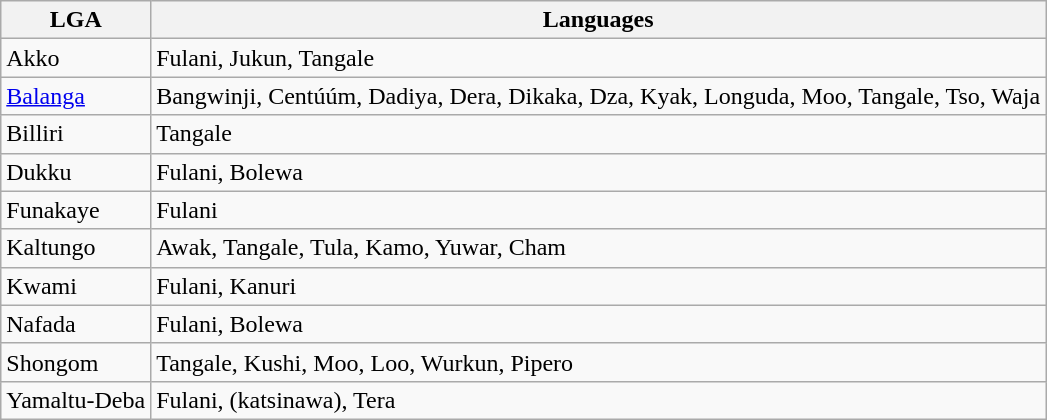<table class="wikitable">
<tr>
<th>LGA</th>
<th>Languages</th>
</tr>
<tr>
<td>Akko</td>
<td>Fulani, Jukun, Tangale</td>
</tr>
<tr>
<td><a href='#'>Balanga</a></td>
<td>Bangwinji, Centúúm, Dadiya, Dera, Dikaka, Dza, Kyak, Longuda, Moo, Tangale, Tso, Waja</td>
</tr>
<tr>
<td>Billiri</td>
<td>Tangale</td>
</tr>
<tr>
<td>Dukku</td>
<td>Fulani, Bolewa</td>
</tr>
<tr>
<td>Funakaye</td>
<td>Fulani</td>
</tr>
<tr>
<td>Kaltungo</td>
<td>Awak, Tangale, Tula, Kamo, Yuwar, Cham</td>
</tr>
<tr>
<td>Kwami</td>
<td>Fulani, Kanuri</td>
</tr>
<tr>
<td>Nafada</td>
<td>Fulani, Bolewa</td>
</tr>
<tr>
<td>Shongom</td>
<td>Tangale, Kushi, Moo, Loo, Wurkun, Pipero</td>
</tr>
<tr>
<td>Yamaltu-Deba</td>
<td>Fulani, (katsinawa), Tera</td>
</tr>
</table>
